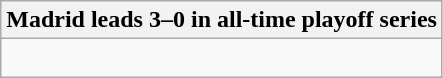<table class="wikitable collapsible collapsed">
<tr>
<th>Madrid leads 3–0 in all-time playoff series</th>
</tr>
<tr>
<td><br>

</td>
</tr>
</table>
